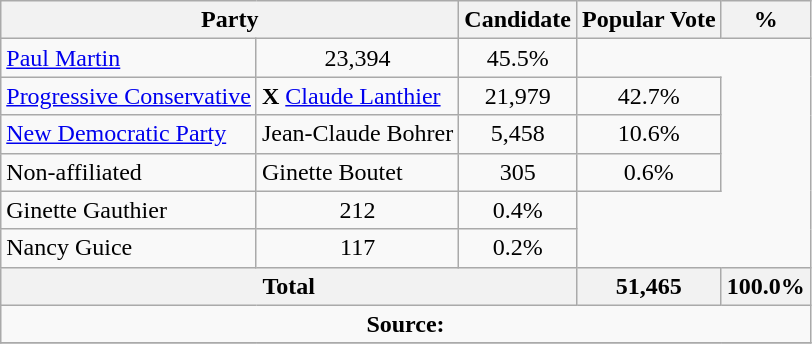<table class="wikitable">
<tr>
<th colspan="2">Party</th>
<th>Candidate</th>
<th>Popular Vote</th>
<th>%</th>
</tr>
<tr>
<td> <a href='#'>Paul Martin</a></td>
<td align=center>23,394</td>
<td align=center>45.5%</td>
</tr>
<tr>
<td><a href='#'>Progressive Conservative</a></td>
<td><strong>X</strong> <a href='#'>Claude Lanthier</a></td>
<td align=center>21,979</td>
<td align=center>42.7%</td>
</tr>
<tr>
<td><a href='#'>New Democratic Party</a></td>
<td>Jean-Claude Bohrer</td>
<td align=center>5,458</td>
<td align=center>10.6%</td>
</tr>
<tr>
<td>Non-affiliated</td>
<td>Ginette Boutet</td>
<td align=center>305</td>
<td align=center>0.6%</td>
</tr>
<tr>
<td>Ginette Gauthier</td>
<td align=center>212</td>
<td align=center>0.4%</td>
</tr>
<tr>
<td>Nancy Guice</td>
<td align=center>117</td>
<td align=center>0.2%</td>
</tr>
<tr>
<th colspan=3>Total</th>
<th>51,465</th>
<th>100.0%</th>
</tr>
<tr>
<td align="center" colspan=5><strong>Source:</strong> </td>
</tr>
<tr>
</tr>
</table>
